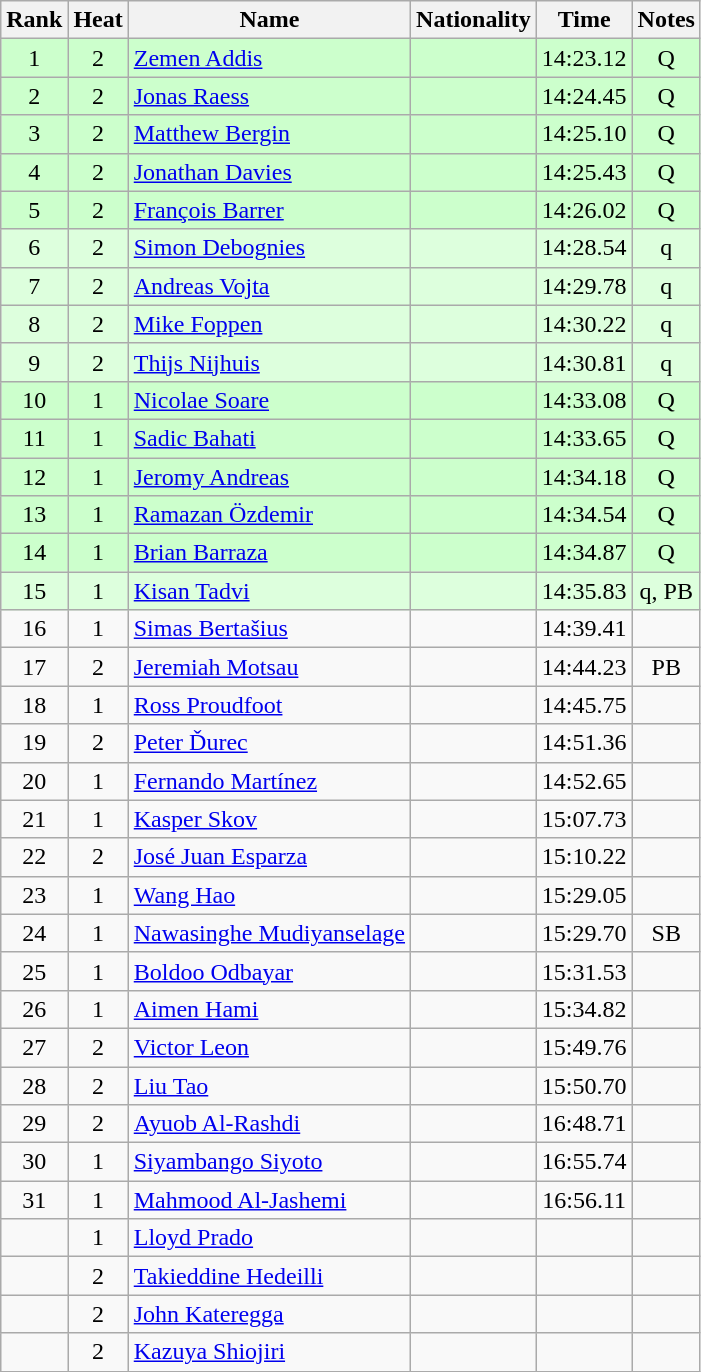<table class="wikitable sortable" style="text-align:center">
<tr>
<th>Rank</th>
<th>Heat</th>
<th>Name</th>
<th>Nationality</th>
<th>Time</th>
<th>Notes</th>
</tr>
<tr bgcolor=ccffcc>
<td>1</td>
<td>2</td>
<td align=left><a href='#'>Zemen Addis</a></td>
<td align=left></td>
<td>14:23.12</td>
<td>Q</td>
</tr>
<tr bgcolor=ccffcc>
<td>2</td>
<td>2</td>
<td align=left><a href='#'>Jonas Raess</a></td>
<td align=left></td>
<td>14:24.45</td>
<td>Q</td>
</tr>
<tr bgcolor=ccffcc>
<td>3</td>
<td>2</td>
<td align=left><a href='#'>Matthew Bergin</a></td>
<td align=left></td>
<td>14:25.10</td>
<td>Q</td>
</tr>
<tr bgcolor=ccffcc>
<td>4</td>
<td>2</td>
<td align=left><a href='#'>Jonathan Davies</a></td>
<td align=left></td>
<td>14:25.43</td>
<td>Q</td>
</tr>
<tr bgcolor=ccffcc>
<td>5</td>
<td>2</td>
<td align=left><a href='#'>François Barrer</a></td>
<td align=left></td>
<td>14:26.02</td>
<td>Q</td>
</tr>
<tr bgcolor=ddffdd>
<td>6</td>
<td>2</td>
<td align=left><a href='#'>Simon Debognies</a></td>
<td align=left></td>
<td>14:28.54</td>
<td>q</td>
</tr>
<tr bgcolor=ddffdd>
<td>7</td>
<td>2</td>
<td align=left><a href='#'>Andreas Vojta</a></td>
<td align=left></td>
<td>14:29.78</td>
<td>q</td>
</tr>
<tr bgcolor=ddffdd>
<td>8</td>
<td>2</td>
<td align=left><a href='#'>Mike Foppen</a></td>
<td align=left></td>
<td>14:30.22</td>
<td>q</td>
</tr>
<tr bgcolor=ddffdd>
<td>9</td>
<td>2</td>
<td align=left><a href='#'>Thijs Nijhuis</a></td>
<td align=left></td>
<td>14:30.81</td>
<td>q</td>
</tr>
<tr bgcolor=ccffcc>
<td>10</td>
<td>1</td>
<td align=left><a href='#'>Nicolae Soare</a></td>
<td align=left></td>
<td>14:33.08</td>
<td>Q</td>
</tr>
<tr bgcolor=ccffcc>
<td>11</td>
<td>1</td>
<td align=left><a href='#'>Sadic Bahati</a></td>
<td align=left></td>
<td>14:33.65</td>
<td>Q</td>
</tr>
<tr bgcolor=ccffcc>
<td>12</td>
<td>1</td>
<td align=left><a href='#'>Jeromy Andreas</a></td>
<td align=left></td>
<td>14:34.18</td>
<td>Q</td>
</tr>
<tr bgcolor=ccffcc>
<td>13</td>
<td>1</td>
<td align=left><a href='#'>Ramazan Özdemir</a></td>
<td align=left></td>
<td>14:34.54</td>
<td>Q</td>
</tr>
<tr bgcolor=ccffcc>
<td>14</td>
<td>1</td>
<td align=left><a href='#'>Brian Barraza</a></td>
<td align=left></td>
<td>14:34.87</td>
<td>Q</td>
</tr>
<tr bgcolor=ddffdd>
<td>15</td>
<td>1</td>
<td align=left><a href='#'>Kisan Tadvi</a></td>
<td align=left></td>
<td>14:35.83</td>
<td>q, PB</td>
</tr>
<tr>
<td>16</td>
<td>1</td>
<td align=left><a href='#'>Simas Bertašius</a></td>
<td align=left></td>
<td>14:39.41</td>
<td></td>
</tr>
<tr>
<td>17</td>
<td>2</td>
<td align=left><a href='#'>Jeremiah Motsau</a></td>
<td align=left></td>
<td>14:44.23</td>
<td>PB</td>
</tr>
<tr>
<td>18</td>
<td>1</td>
<td align=left><a href='#'>Ross Proudfoot</a></td>
<td align=left></td>
<td>14:45.75</td>
<td></td>
</tr>
<tr>
<td>19</td>
<td>2</td>
<td align=left><a href='#'>Peter Ďurec</a></td>
<td align=left></td>
<td>14:51.36</td>
<td></td>
</tr>
<tr>
<td>20</td>
<td>1</td>
<td align=left><a href='#'>Fernando Martínez</a></td>
<td align=left></td>
<td>14:52.65</td>
<td></td>
</tr>
<tr>
<td>21</td>
<td>1</td>
<td align=left><a href='#'>Kasper Skov</a></td>
<td align=left></td>
<td>15:07.73</td>
<td></td>
</tr>
<tr>
<td>22</td>
<td>2</td>
<td align=left><a href='#'>José Juan Esparza</a></td>
<td align=left></td>
<td>15:10.22</td>
<td></td>
</tr>
<tr>
<td>23</td>
<td>1</td>
<td align=left><a href='#'>Wang Hao</a></td>
<td align=left></td>
<td>15:29.05</td>
<td></td>
</tr>
<tr>
<td>24</td>
<td>1</td>
<td align=left><a href='#'>Nawasinghe Mudiyanselage</a></td>
<td align=left></td>
<td>15:29.70</td>
<td>SB</td>
</tr>
<tr>
<td>25</td>
<td>1</td>
<td align=left><a href='#'>Boldoo Odbayar</a></td>
<td align=left></td>
<td>15:31.53</td>
<td></td>
</tr>
<tr>
<td>26</td>
<td>1</td>
<td align=left><a href='#'>Aimen Hami</a></td>
<td align=left></td>
<td>15:34.82</td>
<td></td>
</tr>
<tr>
<td>27</td>
<td>2</td>
<td align=left><a href='#'>Victor Leon</a></td>
<td align=left></td>
<td>15:49.76</td>
<td></td>
</tr>
<tr>
<td>28</td>
<td>2</td>
<td align=left><a href='#'>Liu Tao</a></td>
<td align=left></td>
<td>15:50.70</td>
<td></td>
</tr>
<tr>
<td>29</td>
<td>2</td>
<td align=left><a href='#'>Ayuob Al-Rashdi</a></td>
<td align=left></td>
<td>16:48.71</td>
<td></td>
</tr>
<tr>
<td>30</td>
<td>1</td>
<td align=left><a href='#'>Siyambango Siyoto</a></td>
<td align=left></td>
<td>16:55.74</td>
<td></td>
</tr>
<tr>
<td>31</td>
<td>1</td>
<td align=left><a href='#'>Mahmood Al-Jashemi</a></td>
<td align=left></td>
<td>16:56.11</td>
<td></td>
</tr>
<tr>
<td></td>
<td>1</td>
<td align=left><a href='#'>Lloyd Prado</a></td>
<td align=left></td>
<td></td>
<td></td>
</tr>
<tr>
<td></td>
<td>2</td>
<td align=left><a href='#'>Takieddine Hedeilli</a></td>
<td align=left></td>
<td></td>
<td></td>
</tr>
<tr>
<td></td>
<td>2</td>
<td align=left><a href='#'>John Kateregga</a></td>
<td align=left></td>
<td></td>
<td></td>
</tr>
<tr>
<td></td>
<td>2</td>
<td align=left><a href='#'>Kazuya Shiojiri</a></td>
<td align=left></td>
<td></td>
<td></td>
</tr>
</table>
